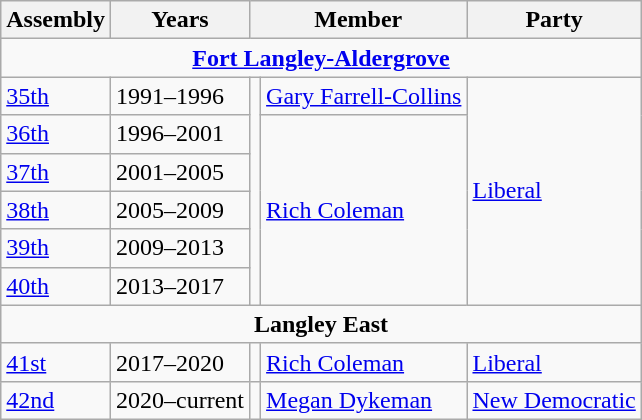<table class="wikitable">
<tr>
<th>Assembly</th>
<th>Years</th>
<th colspan="2">Member</th>
<th>Party</th>
</tr>
<tr>
<td align="center" colspan=5><strong><a href='#'>Fort Langley-Aldergrove</a></strong></td>
</tr>
<tr>
<td><a href='#'>35th</a></td>
<td>1991–1996</td>
<td rowspan=6 ></td>
<td><a href='#'>Gary Farrell-Collins</a></td>
<td rowspan=6><a href='#'>Liberal</a></td>
</tr>
<tr>
<td><a href='#'>36th</a></td>
<td>1996–2001</td>
<td rowspan=5><a href='#'>Rich Coleman</a></td>
</tr>
<tr>
<td><a href='#'>37th</a></td>
<td>2001–2005</td>
</tr>
<tr>
<td><a href='#'>38th</a></td>
<td>2005–2009</td>
</tr>
<tr>
<td><a href='#'>39th</a></td>
<td>2009–2013</td>
</tr>
<tr>
<td><a href='#'>40th</a></td>
<td>2013–2017</td>
</tr>
<tr>
<td align="center" colspan=5><strong>Langley East</strong></td>
</tr>
<tr>
<td><a href='#'>41st</a></td>
<td>2017–2020</td>
<td></td>
<td><a href='#'>Rich Coleman</a></td>
<td><a href='#'>Liberal</a></td>
</tr>
<tr>
<td><a href='#'>42nd</a></td>
<td>2020–current</td>
<td></td>
<td><a href='#'>Megan Dykeman</a></td>
<td><a href='#'>New Democratic</a></td>
</tr>
</table>
